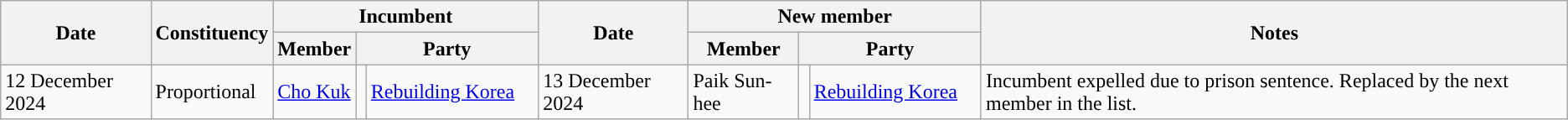<table class="wikitable sortable plainrowheaders">
<tr>
<th rowspan=2>Date</th>
<th rowspan=2>Constituency</th>
<th colspan=3 style="width:120px;">Incumbent</th>
<th rowspan=2>Date</th>
<th colspan=3 style="width:120px;">New member</th>
<th rowspan=2 class="unsortable">Notes</th>
</tr>
<tr>
<th>Member</th>
<th colspan="2" style="width:150px;">Party</th>
<th>Member</th>
<th colspan="2" style="width:150px;">Party</th>
</tr>
<tr>
<td>12 December 2024</td>
<td>Proportional</td>
<td><a href='#'>Cho Kuk</a></td>
<td width="1" scope="row" rowspan="1" style="background-color:"></td>
<td><a href='#'>Rebuilding Korea</a></td>
<td>13 December 2024</td>
<td>Paik Sun-hee</td>
<td width="1" scope="row" rowspan="1" style="background-color:"></td>
<td><a href='#'>Rebuilding Korea</a></td>
<td>Incumbent expelled due to prison sentence. Replaced by the next member in the list.</td>
</tr>
</table>
